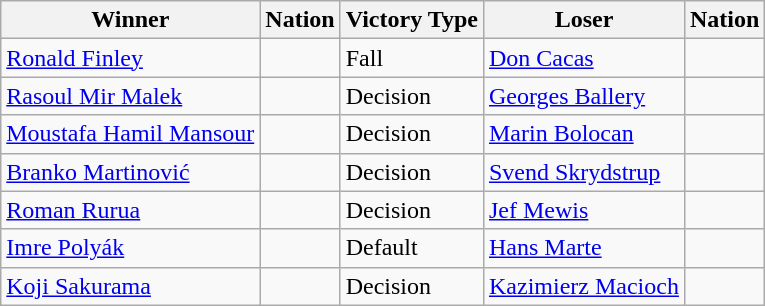<table class="wikitable sortable" style="text-align:left;">
<tr>
<th>Winner</th>
<th>Nation</th>
<th>Victory Type</th>
<th>Loser</th>
<th>Nation</th>
</tr>
<tr>
<td><a href='#'>Ronald Finley</a></td>
<td></td>
<td>Fall</td>
<td><a href='#'>Don Cacas</a></td>
<td></td>
</tr>
<tr>
<td><a href='#'>Rasoul Mir Malek</a></td>
<td></td>
<td>Decision</td>
<td><a href='#'>Georges Ballery</a></td>
<td></td>
</tr>
<tr>
<td><a href='#'>Moustafa Hamil Mansour</a></td>
<td></td>
<td>Decision</td>
<td><a href='#'>Marin Bolocan</a></td>
<td></td>
</tr>
<tr>
<td><a href='#'>Branko Martinović</a></td>
<td></td>
<td>Decision</td>
<td><a href='#'>Svend Skrydstrup</a></td>
<td></td>
</tr>
<tr>
<td><a href='#'>Roman Rurua</a></td>
<td></td>
<td>Decision</td>
<td><a href='#'>Jef Mewis</a></td>
<td></td>
</tr>
<tr>
<td><a href='#'>Imre Polyák</a></td>
<td></td>
<td>Default</td>
<td><a href='#'>Hans Marte</a></td>
<td></td>
</tr>
<tr>
<td><a href='#'>Koji Sakurama</a></td>
<td></td>
<td>Decision</td>
<td><a href='#'>Kazimierz Macioch</a></td>
<td></td>
</tr>
</table>
